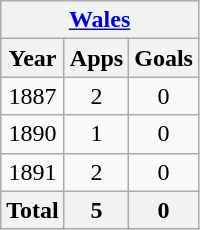<table class="wikitable" style="text-align:center">
<tr>
<th colspan=3><a href='#'>Wales</a></th>
</tr>
<tr>
<th>Year</th>
<th>Apps</th>
<th>Goals</th>
</tr>
<tr>
<td>1887</td>
<td>2</td>
<td>0</td>
</tr>
<tr>
<td>1890</td>
<td>1</td>
<td>0</td>
</tr>
<tr>
<td>1891</td>
<td>2</td>
<td>0</td>
</tr>
<tr>
<th>Total</th>
<th>5</th>
<th>0</th>
</tr>
</table>
